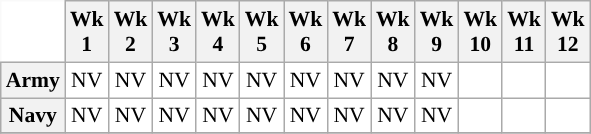<table class="wikitable" style="white-space:nowrap;font-size:90%;text-align:center;">
<tr>
<th style="background:white; border-top-style:hidden; border-left-style:hidden;"> </th>
<th>Wk<br> 1</th>
<th>Wk<br>2</th>
<th>Wk<br>3</th>
<th>Wk<br>4</th>
<th>Wk<br>5</th>
<th>Wk<br>6</th>
<th>Wk<br>7</th>
<th>Wk<br>8</th>
<th>Wk<br>9</th>
<th>Wk<br>10</th>
<th>Wk<br>11</th>
<th>Wk<br>12</th>
</tr>
<tr>
<th>Army</th>
<td style="background:#FFF;">NV</td>
<td style="background:#FFF;">NV</td>
<td style="background:#FFF;">NV</td>
<td style="background:#FFF;">NV</td>
<td style="background:#FFF;">NV</td>
<td style="background:#FFF;">NV</td>
<td style="background:#FFF;">NV</td>
<td style="background:#FFF;">NV</td>
<td style="background:#FFF;">NV</td>
<td style="background:#FFF;"></td>
<td style="background:#FFF;"></td>
<td style="background:#FFF;"></td>
</tr>
<tr>
<th>Navy</th>
<td style="background:#FFF;">NV</td>
<td style="background:#FFF;">NV</td>
<td style="background:#FFF;">NV</td>
<td style="background:#FFF;">NV</td>
<td style="background:#FFF;">NV</td>
<td style="background:#FFF;">NV</td>
<td style="background:#FFF;">NV</td>
<td style="background:#FFF;">NV</td>
<td style="background:#FFF;">NV</td>
<td style="background:#FFF;"></td>
<td style="background:#FFF;"></td>
<td style="background:#FFF;"></td>
</tr>
<tr>
</tr>
</table>
